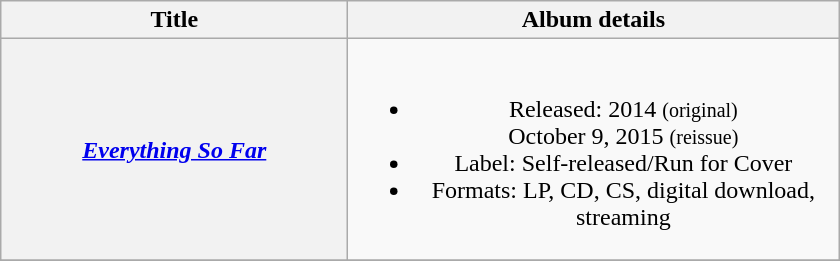<table class="wikitable plainrowheaders" style="text-align:center;">
<tr>
<th scope="col" style="width:14em;">Title</th>
<th scope="col" style="width:20em;">Album details</th>
</tr>
<tr>
<th scope="row"><em><a href='#'>Everything So Far</a></em></th>
<td><br><ul><li>Released: 2014 <small>(original)</small><br>October 9, 2015 <small>(reissue)</small></li><li>Label: Self-released/Run for Cover</li><li>Formats: LP, CD, CS, digital download, streaming</li></ul></td>
</tr>
<tr>
</tr>
</table>
